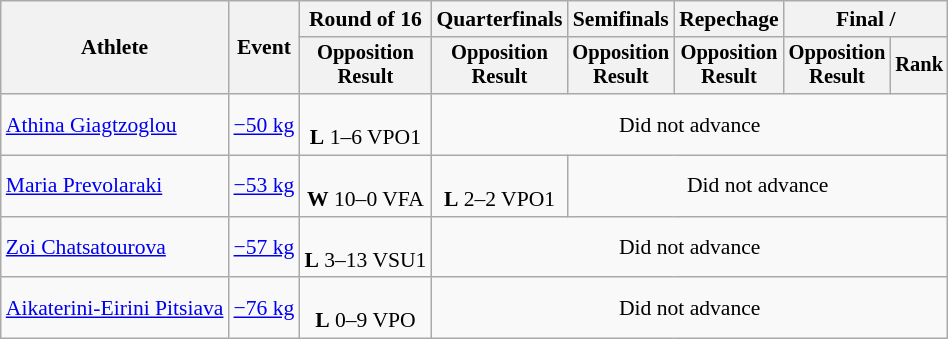<table class="wikitable" style="text-align:center; font-size:90%">
<tr>
<th rowspan=2>Athlete</th>
<th rowspan=2>Event</th>
<th>Round of 16</th>
<th>Quarterfinals</th>
<th>Semifinals</th>
<th>Repechage</th>
<th colspan=2>Final / </th>
</tr>
<tr style="font-size: 95%">
<th>Opposition<br>Result</th>
<th>Opposition<br>Result</th>
<th>Opposition<br>Result</th>
<th>Opposition<br>Result</th>
<th>Opposition<br>Result</th>
<th>Rank</th>
</tr>
<tr>
<td align=left><a href='#'>Athina Giagtzoglou</a></td>
<td align=left><a href='#'>−50 kg</a></td>
<td><br><strong>L</strong> 1–6 VPO1</td>
<td colspan=5>Did not advance</td>
</tr>
<tr>
<td align=left><a href='#'>Maria Prevolaraki</a></td>
<td align=left><a href='#'>−53 kg</a></td>
<td><br><strong>W</strong> 10–0 VFA</td>
<td><br><strong>L</strong> 2–2 VPO1</td>
<td colspan=4>Did not advance</td>
</tr>
<tr>
<td align=left><a href='#'>Zoi Chatsatourova</a></td>
<td align=left><a href='#'>−57 kg</a></td>
<td><br><strong>L</strong> 3–13 VSU1</td>
<td colspan=5>Did not advance</td>
</tr>
<tr>
<td align=left><a href='#'>Aikaterini-Eirini Pitsiava</a></td>
<td align=left><a href='#'>−76 kg</a></td>
<td><br><strong>L</strong> 0–9 VPO</td>
<td colspan=5>Did not advance</td>
</tr>
</table>
